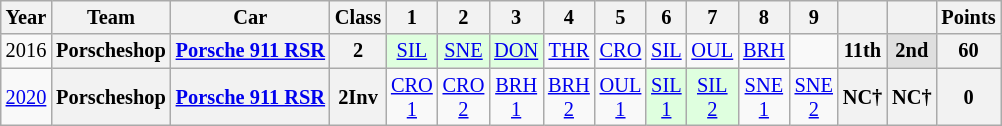<table class="wikitable" style="text-align:center; font-size:85%">
<tr>
<th>Year</th>
<th>Team</th>
<th>Car</th>
<th>Class</th>
<th>1</th>
<th>2</th>
<th>3</th>
<th>4</th>
<th>5</th>
<th>6</th>
<th>7</th>
<th>8</th>
<th>9</th>
<th></th>
<th></th>
<th>Points</th>
</tr>
<tr>
<td>2016</td>
<th nowrap>Porscheshop</th>
<th nowrap><a href='#'>Porsche 911 RSR</a></th>
<th align=center><strong><span>2</span></strong></th>
<td style="background:#dfffdf;"><a href='#'>SIL</a><br></td>
<td style="background:#dfffdf;"><a href='#'>SNE</a><br></td>
<td style="background:#dfffdf;"><a href='#'>DON</a><br></td>
<td style="background:#;"><a href='#'>THR</a><br></td>
<td style="background:#;"><a href='#'>CRO</a><br></td>
<td style="background:#;"><a href='#'>SIL</a><br></td>
<td style="background:#;"><a href='#'>OUL</a><br></td>
<td style="background:#;"><a href='#'>BRH</a><br></td>
<td></td>
<th>11th</th>
<th style="background:#dfdfdf;">2nd</th>
<th>60</th>
</tr>
<tr>
<td><a href='#'>2020</a></td>
<th nowrap>Porscheshop</th>
<th nowrap><a href='#'>Porsche 911 RSR</a></th>
<th align=center><strong><span>2Inv</span></strong></th>
<td style="background:#;"><a href='#'>CRO<br>1</a></td>
<td style="background:#;"><a href='#'>CRO<br>2</a></td>
<td style="background:#;"><a href='#'>BRH<br>1</a></td>
<td style="background:#;"><a href='#'>BRH<br>2</a></td>
<td style="background:#;"><a href='#'>OUL<br>1</a></td>
<td style="background:#dfffdf;"><a href='#'>SIL<br>1</a><br></td>
<td style="background:#dfffdf;"><a href='#'>SIL<br>2</a><br></td>
<td style="background:#;"><a href='#'>SNE<br>1</a></td>
<td style="background:#;"><a href='#'>SNE<br>2</a></td>
<th>NC†</th>
<th>NC†</th>
<th>0</th>
</tr>
</table>
